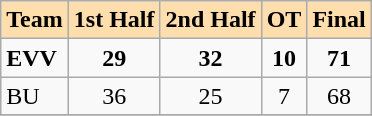<table class="wikitable" align=right>
<tr bgcolor=#ffdead align=center>
<td><strong>Team</strong></td>
<td><strong>1st Half</strong></td>
<td><strong>2nd Half</strong></td>
<td><strong>OT</strong></td>
<td><strong>Final</strong></td>
</tr>
<tr>
<td><strong>EVV</strong></td>
<td align=center><strong>29</strong></td>
<td align=center><strong>32</strong></td>
<td align=center><strong>10</strong></td>
<td align=center><strong>71</strong></td>
</tr>
<tr>
<td>BU</td>
<td align=center>36</td>
<td align=center>25</td>
<td align=center>7</td>
<td align=center>68</td>
</tr>
<tr>
</tr>
</table>
